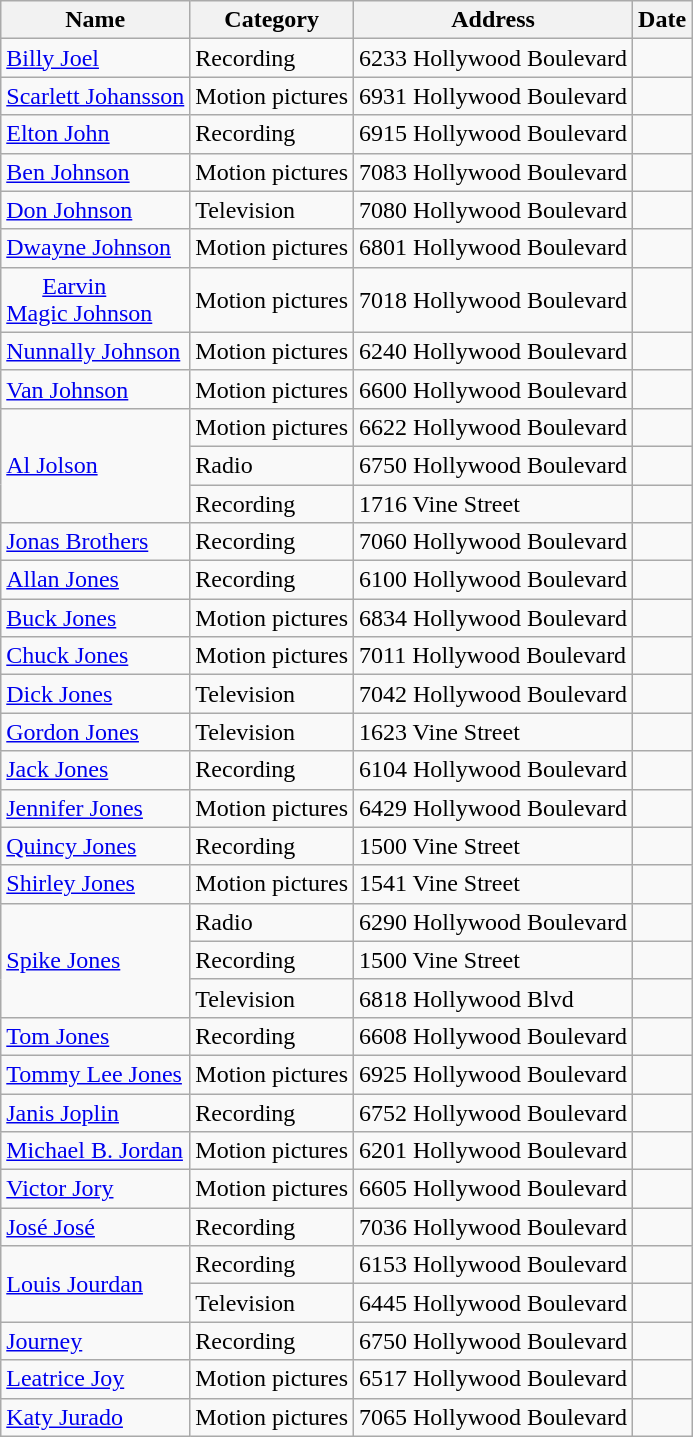<table class="wikitable sortable" style= "font-size: 100%;">
<tr>
<th>Name</th>
<th>Category</th>
<th>Address</th>
<th>Date</th>
</tr>
<tr>
<td><a href='#'>Billy Joel</a></td>
<td>Recording</td>
<td>6233 Hollywood Boulevard</td>
<td></td>
</tr>
<tr>
<td><a href='#'>Scarlett Johansson</a></td>
<td>Motion pictures</td>
<td>6931 Hollywood Boulevard</td>
<td></td>
</tr>
<tr>
<td><a href='#'>Elton John</a></td>
<td>Recording</td>
<td>6915 Hollywood Boulevard</td>
<td></td>
</tr>
<tr>
<td><a href='#'>Ben Johnson</a></td>
<td>Motion pictures</td>
<td>7083 Hollywood Boulevard</td>
<td></td>
</tr>
<tr>
<td><a href='#'>Don Johnson</a></td>
<td>Television</td>
<td>7080 Hollywood Boulevard</td>
<td></td>
</tr>
<tr>
<td><a href='#'>Dwayne Johnson</a></td>
<td>Motion pictures</td>
<td>6801 Hollywood Boulevard</td>
<td></td>
</tr>
<tr>
<td>      <a href='#'>Earvin</a><br><a href='#'>Magic Johnson</a></td>
<td>Motion pictures</td>
<td>7018 Hollywood Boulevard</td>
<td></td>
</tr>
<tr>
<td><a href='#'>Nunnally Johnson</a></td>
<td>Motion pictures</td>
<td>6240 Hollywood Boulevard</td>
<td></td>
</tr>
<tr>
<td><a href='#'>Van Johnson</a></td>
<td>Motion pictures</td>
<td>6600 Hollywood Boulevard</td>
<td></td>
</tr>
<tr>
<td rowspan="3"><a href='#'>Al Jolson</a></td>
<td>Motion pictures</td>
<td>6622 Hollywood Boulevard</td>
<td></td>
</tr>
<tr>
<td>Radio</td>
<td>6750 Hollywood Boulevard</td>
<td></td>
</tr>
<tr>
<td>Recording</td>
<td>1716 Vine Street</td>
<td></td>
</tr>
<tr>
<td><a href='#'>Jonas Brothers</a></td>
<td>Recording</td>
<td>7060 Hollywood Boulevard</td>
<td></td>
</tr>
<tr>
<td><a href='#'>Allan Jones</a></td>
<td>Recording</td>
<td>6100 Hollywood Boulevard</td>
<td></td>
</tr>
<tr>
<td><a href='#'>Buck Jones</a></td>
<td>Motion pictures</td>
<td>6834 Hollywood Boulevard</td>
<td></td>
</tr>
<tr>
<td><a href='#'>Chuck Jones</a></td>
<td>Motion pictures</td>
<td>7011 Hollywood Boulevard</td>
<td></td>
</tr>
<tr>
<td><a href='#'>Dick Jones</a></td>
<td>Television</td>
<td>7042 Hollywood Boulevard</td>
<td></td>
</tr>
<tr>
<td><a href='#'>Gordon Jones</a></td>
<td>Television</td>
<td>1623 Vine Street</td>
<td></td>
</tr>
<tr>
<td><a href='#'>Jack Jones</a></td>
<td>Recording</td>
<td>6104 Hollywood Boulevard</td>
<td></td>
</tr>
<tr>
<td><a href='#'>Jennifer Jones</a></td>
<td>Motion pictures</td>
<td>6429 Hollywood Boulevard</td>
<td></td>
</tr>
<tr>
<td><a href='#'>Quincy Jones</a></td>
<td>Recording</td>
<td>1500 Vine Street</td>
<td></td>
</tr>
<tr>
<td><a href='#'>Shirley Jones</a></td>
<td>Motion pictures</td>
<td>1541 Vine Street</td>
<td></td>
</tr>
<tr>
<td rowspan="3"><a href='#'>Spike Jones</a></td>
<td>Radio</td>
<td>6290 Hollywood Boulevard</td>
<td></td>
</tr>
<tr>
<td>Recording</td>
<td>1500 Vine Street</td>
<td></td>
</tr>
<tr>
<td>Television</td>
<td>6818 Hollywood Blvd</td>
<td></td>
</tr>
<tr>
<td><a href='#'>Tom Jones</a></td>
<td>Recording</td>
<td>6608 Hollywood Boulevard</td>
<td></td>
</tr>
<tr>
<td><a href='#'>Tommy Lee Jones</a></td>
<td>Motion pictures</td>
<td>6925 Hollywood Boulevard</td>
<td></td>
</tr>
<tr>
<td><a href='#'>Janis Joplin</a></td>
<td>Recording</td>
<td>6752 Hollywood Boulevard</td>
<td></td>
</tr>
<tr>
<td><a href='#'>Michael B. Jordan</a></td>
<td>Motion pictures</td>
<td>6201 Hollywood Boulevard</td>
<td></td>
</tr>
<tr>
<td><a href='#'>Victor Jory</a></td>
<td>Motion pictures</td>
<td>6605 Hollywood Boulevard</td>
<td></td>
</tr>
<tr>
<td><a href='#'>José José</a></td>
<td>Recording</td>
<td>7036 Hollywood Boulevard</td>
<td></td>
</tr>
<tr>
<td rowspan="2"><a href='#'>Louis Jourdan</a></td>
<td>Recording</td>
<td>6153 Hollywood Boulevard</td>
<td></td>
</tr>
<tr>
<td>Television</td>
<td>6445 Hollywood Boulevard</td>
<td></td>
</tr>
<tr>
<td><a href='#'>Journey</a></td>
<td>Recording</td>
<td>6750 Hollywood Boulevard</td>
<td></td>
</tr>
<tr>
<td><a href='#'>Leatrice Joy</a></td>
<td>Motion pictures</td>
<td>6517 Hollywood Boulevard</td>
<td></td>
</tr>
<tr>
<td><a href='#'>Katy Jurado</a></td>
<td>Motion pictures</td>
<td>7065 Hollywood Boulevard</td>
<td></td>
</tr>
</table>
